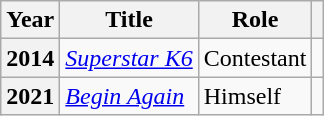<table class="wikitable plainrowheaders">
<tr>
<th scope="col">Year</th>
<th scope="col">Title</th>
<th scope="col">Role</th>
<th scope="col"></th>
</tr>
<tr>
<th scope="row">2014</th>
<td><em><a href='#'>Superstar K6</a></em></td>
<td>Contestant</td>
<td style="text-align:center"></td>
</tr>
<tr>
<th scope="row">2021</th>
<td><em><a href='#'>Begin Again</a></em></td>
<td>Himself</td>
<td style="text-align:center"></td>
</tr>
</table>
